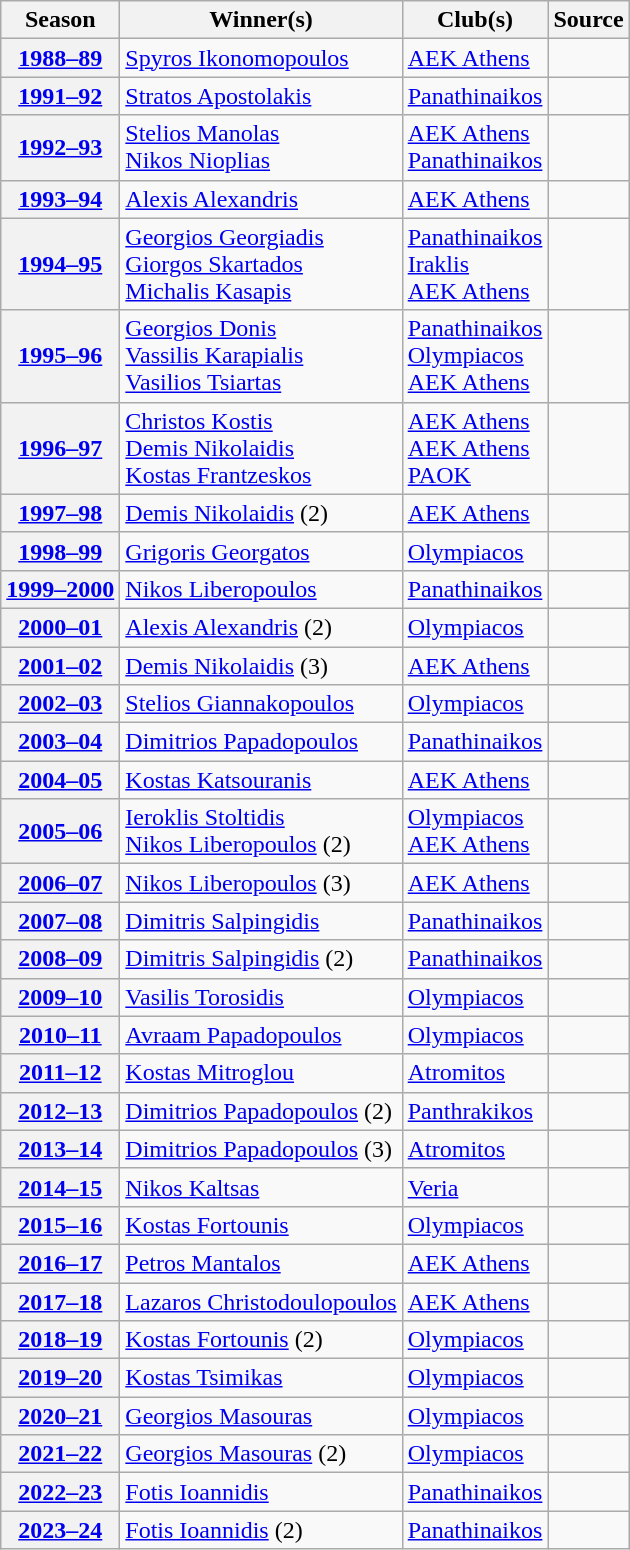<table class="wikitable" style="margin-right: 0;">
<tr text-align:center;">
<th>Season</th>
<th>Winner(s)</th>
<th>Club(s)</th>
<th>Source</th>
</tr>
<tr>
<th><a href='#'>1988–89</a></th>
<td><a href='#'>Spyros Ikonomopoulos</a></td>
<td><a href='#'>AEK Athens</a></td>
<td align="center"></td>
</tr>
<tr>
<th><a href='#'>1991–92</a></th>
<td><a href='#'>Stratos Apostolakis</a></td>
<td><a href='#'>Panathinaikos</a></td>
<td align="center"></td>
</tr>
<tr>
<th><a href='#'>1992–93</a></th>
<td><a href='#'>Stelios Manolas</a><br><a href='#'>Nikos Nioplias</a></td>
<td><a href='#'>AEK Athens</a><br><a href='#'>Panathinaikos</a></td>
<td align="center"></td>
</tr>
<tr>
<th><a href='#'>1993–94</a></th>
<td><a href='#'>Alexis Alexandris</a></td>
<td><a href='#'>AEK Athens</a></td>
<td align="center"></td>
</tr>
<tr>
<th><a href='#'>1994–95</a></th>
<td><a href='#'>Georgios Georgiadis</a><br><a href='#'>Giorgos Skartados</a><br><a href='#'>Michalis Kasapis</a></td>
<td><a href='#'>Panathinaikos</a><br><a href='#'>Iraklis</a><br><a href='#'>AEK Athens</a></td>
<td align="center"></td>
</tr>
<tr>
<th><a href='#'>1995–96</a></th>
<td><a href='#'>Georgios Donis</a><br><a href='#'>Vassilis Karapialis</a><br><a href='#'>Vasilios Tsiartas</a></td>
<td><a href='#'>Panathinaikos</a><br><a href='#'>Olympiacos</a><br><a href='#'>AEK Athens</a></td>
<td align="center"></td>
</tr>
<tr>
<th><a href='#'>1996–97</a></th>
<td><a href='#'>Christos Kostis</a><br><a href='#'>Demis Nikolaidis</a><br><a href='#'>Kostas Frantzeskos</a></td>
<td><a href='#'>AEK Athens</a><br><a href='#'>AEK Athens</a><br><a href='#'>PAOK</a></td>
<td align="center"></td>
</tr>
<tr>
<th><a href='#'>1997–98</a></th>
<td><a href='#'>Demis Nikolaidis</a> (2)</td>
<td><a href='#'>AEK Athens</a></td>
<td align="center"></td>
</tr>
<tr>
<th><a href='#'>1998–99</a></th>
<td><a href='#'>Grigoris Georgatos</a></td>
<td><a href='#'>Olympiacos</a></td>
<td align="center"></td>
</tr>
<tr>
<th><a href='#'>1999–2000</a></th>
<td><a href='#'>Nikos Liberopoulos</a></td>
<td><a href='#'>Panathinaikos</a></td>
<td align="center"></td>
</tr>
<tr>
<th><a href='#'>2000–01</a></th>
<td><a href='#'>Alexis Alexandris</a> (2)</td>
<td><a href='#'>Olympiacos</a></td>
<td align="center"></td>
</tr>
<tr>
<th><a href='#'>2001–02</a></th>
<td><a href='#'>Demis Nikolaidis</a> (3)</td>
<td><a href='#'>AEK Athens</a></td>
<td align="center"></td>
</tr>
<tr>
<th><a href='#'>2002–03</a></th>
<td><a href='#'>Stelios Giannakopoulos</a></td>
<td><a href='#'>Olympiacos</a></td>
<td align="center"></td>
</tr>
<tr>
<th><a href='#'>2003–04</a></th>
<td><a href='#'>Dimitrios Papadopoulos</a></td>
<td><a href='#'>Panathinaikos</a></td>
<td align="center"></td>
</tr>
<tr>
<th><a href='#'>2004–05</a></th>
<td><a href='#'>Kostas Katsouranis</a></td>
<td><a href='#'>AEK Athens</a></td>
<td align="center"></td>
</tr>
<tr>
<th><a href='#'>2005–06</a></th>
<td><a href='#'>Ieroklis Stoltidis</a><br><a href='#'>Nikos Liberopoulos</a> (2)</td>
<td><a href='#'>Olympiacos</a><br><a href='#'>AEK Athens</a></td>
<td align="center"></td>
</tr>
<tr>
<th><a href='#'>2006–07</a></th>
<td><a href='#'>Nikos Liberopoulos</a> (3)</td>
<td><a href='#'>AEK Athens</a></td>
<td align="center"></td>
</tr>
<tr>
<th><a href='#'>2007–08</a></th>
<td><a href='#'>Dimitris Salpingidis</a></td>
<td><a href='#'>Panathinaikos</a></td>
<td align="center"></td>
</tr>
<tr>
<th><a href='#'>2008–09</a></th>
<td><a href='#'>Dimitris Salpingidis</a> (2)</td>
<td><a href='#'>Panathinaikos</a></td>
<td align="center"></td>
</tr>
<tr>
<th><a href='#'>2009–10</a></th>
<td><a href='#'>Vasilis Torosidis</a></td>
<td><a href='#'>Olympiacos</a></td>
<td align="center"></td>
</tr>
<tr>
<th><a href='#'>2010–11</a></th>
<td><a href='#'>Avraam Papadopoulos</a></td>
<td><a href='#'>Olympiacos</a></td>
<td align="center"></td>
</tr>
<tr>
<th><a href='#'>2011–12</a></th>
<td><a href='#'>Kostas Mitroglou</a></td>
<td><a href='#'>Atromitos</a></td>
<td align="center"></td>
</tr>
<tr>
<th><a href='#'>2012–13</a></th>
<td><a href='#'>Dimitrios Papadopoulos</a> (2)</td>
<td><a href='#'>Panthrakikos</a></td>
<td align="center"></td>
</tr>
<tr>
<th><a href='#'>2013–14</a></th>
<td><a href='#'>Dimitrios Papadopoulos</a> (3)</td>
<td><a href='#'>Atromitos</a></td>
<td align="center"></td>
</tr>
<tr>
<th><a href='#'>2014–15</a></th>
<td><a href='#'>Nikos Kaltsas</a></td>
<td><a href='#'>Veria</a></td>
<td align="center"></td>
</tr>
<tr>
<th><a href='#'>2015–16</a></th>
<td><a href='#'>Kostas Fortounis</a></td>
<td><a href='#'>Olympiacos</a></td>
<td align="center"></td>
</tr>
<tr>
<th><a href='#'>2016–17</a></th>
<td><a href='#'>Petros Mantalos</a></td>
<td><a href='#'>AEK Athens</a></td>
<td align="center"></td>
</tr>
<tr>
<th><a href='#'>2017–18</a></th>
<td><a href='#'>Lazaros Christodoulopoulos</a></td>
<td><a href='#'>AEK Athens</a></td>
<td align="center"></td>
</tr>
<tr>
<th><a href='#'>2018–19</a></th>
<td><a href='#'>Kostas Fortounis</a> (2)</td>
<td><a href='#'>Olympiacos</a></td>
<td align="center"></td>
</tr>
<tr>
<th><a href='#'>2019–20</a></th>
<td><a href='#'>Kostas Tsimikas</a></td>
<td><a href='#'>Olympiacos</a></td>
<td align="center"></td>
</tr>
<tr>
<th><a href='#'>2020–21</a></th>
<td><a href='#'>Georgios Masouras</a></td>
<td><a href='#'>Olympiacos</a></td>
<td align="center"></td>
</tr>
<tr>
<th><a href='#'>2021–22</a></th>
<td><a href='#'>Georgios Masouras</a> (2)</td>
<td><a href='#'>Olympiacos</a></td>
<td align="center"></td>
</tr>
<tr>
<th><a href='#'>2022–23</a></th>
<td><a href='#'>Fotis Ioannidis</a></td>
<td><a href='#'>Panathinaikos</a></td>
<td align="center"></td>
</tr>
<tr>
<th><a href='#'>2023–24</a></th>
<td><a href='#'>Fotis Ioannidis</a> (2)</td>
<td><a href='#'>Panathinaikos</a></td>
<td align="center"></td>
</tr>
</table>
